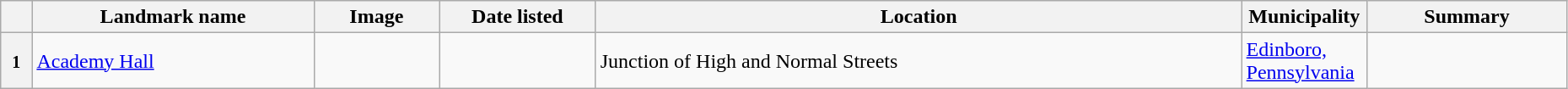<table class="wikitable sortable" style="width:98%">
<tr>
<th width = 2% ></th>
<th width = 18% ><strong>Landmark name</strong></th>
<th width = 8% class="unsortable" ><strong>Image</strong></th>
<th width = 10% ><strong>Date listed</strong></th>
<th><strong>Location</strong></th>
<th width = 8% ><strong>Municipality</strong></th>
<th class="unsortable" ><strong>Summary</strong></th>
</tr>
<tr>
<th><small>1</small></th>
<td><a href='#'>Academy Hall</a></td>
<td></td>
<td></td>
<td>Junction of High and Normal Streets<br><small></small></td>
<td><a href='#'>Edinboro, Pennsylvania</a></td>
<td></td>
</tr>
</table>
